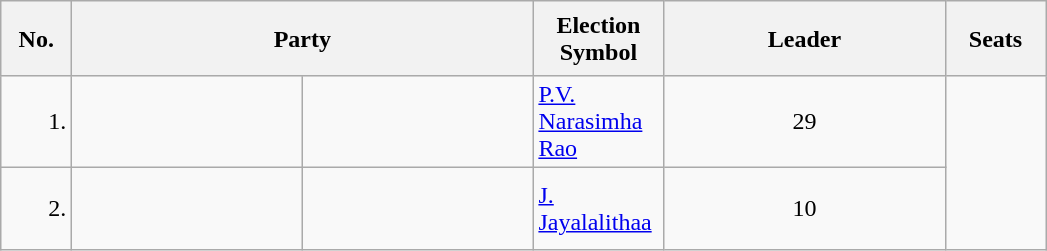<table class="wikitable">
<tr style="height: 50px;">
<th scope="col" style="width:40px;">No.<br></th>
<th scope="col" style="width:300px;" colspan="2">Party</th>
<th scope="col" style="width:80px;">Election Symbol</th>
<th scope="col" style="width:180px;">Leader</th>
<th scope="col" style="width:60px;">Seats</th>
</tr>
<tr style="height: 55px;">
<td style="text-align:right;">1.</td>
<td></td>
<td style="text-align:center;"></td>
<td><a href='#'>P.V. Narasimha Rao</a></td>
<td style="text-align:center;">29</td>
</tr>
<tr style="height: 55px;">
<td style="text-align:right;">2.</td>
<td></td>
<td style="text-align:center;"></td>
<td><a href='#'>J. Jayalalithaa</a></td>
<td style="text-align:center;">10</td>
</tr>
</table>
